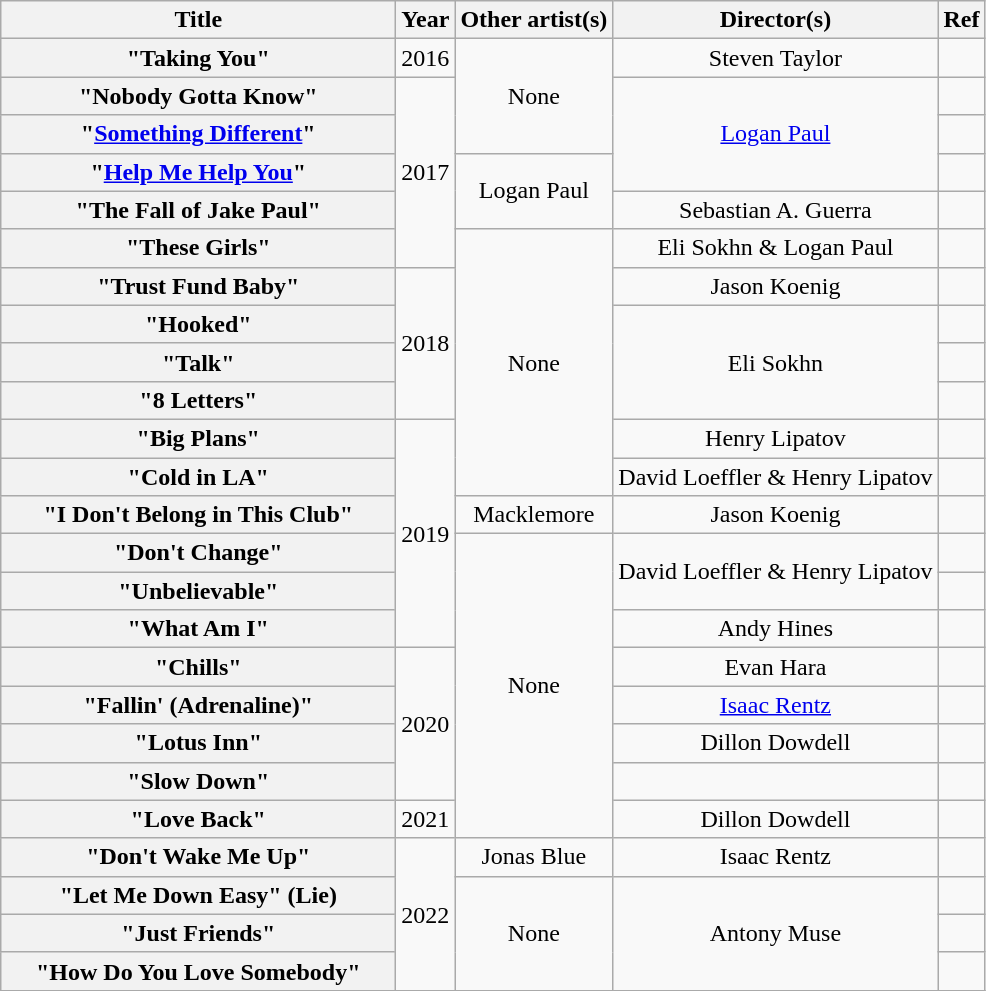<table class="wikitable plainrowheaders" style="text-align:center;">
<tr>
<th scope="col" style="width:16em;">Title</th>
<th scope="col" style="width:1em;">Year</th>
<th scope="col">Other artist(s)</th>
<th scope="col">Director(s)</th>
<th scope="col">Ref</th>
</tr>
<tr>
<th scope="row">"Taking You"</th>
<td>2016</td>
<td rowspan="3">None</td>
<td>Steven Taylor</td>
<td></td>
</tr>
<tr>
<th scope="row">"Nobody Gotta Know"</th>
<td rowspan="5">2017</td>
<td rowspan="3"><a href='#'>Logan Paul</a></td>
<td></td>
</tr>
<tr>
<th scope="row">"<a href='#'>Something Different</a>"</th>
<td></td>
</tr>
<tr>
<th scope="row">"<a href='#'>Help Me Help You</a>"</th>
<td rowspan="2">Logan Paul</td>
<td></td>
</tr>
<tr>
<th scope="row">"The Fall of Jake Paul"</th>
<td>Sebastian A. Guerra</td>
<td></td>
</tr>
<tr>
<th scope="row">"These Girls"</th>
<td rowspan="7">None</td>
<td>Eli Sokhn & Logan Paul</td>
<td></td>
</tr>
<tr>
<th scope="row">"Trust Fund Baby"</th>
<td rowspan="4">2018</td>
<td>Jason Koenig</td>
<td></td>
</tr>
<tr>
<th scope="row">"Hooked"</th>
<td rowspan="3">Eli Sokhn</td>
<td></td>
</tr>
<tr>
<th scope="row">"Talk"</th>
<td></td>
</tr>
<tr>
<th scope="row">"8 Letters"</th>
<td></td>
</tr>
<tr>
<th scope="row">"Big Plans"</th>
<td rowspan="6">2019</td>
<td>Henry Lipatov</td>
<td></td>
</tr>
<tr>
<th scope="row">"Cold in LA"</th>
<td>David Loeffler & Henry Lipatov</td>
<td></td>
</tr>
<tr>
<th scope="row">"I Don't Belong in This Club"</th>
<td>Macklemore</td>
<td>Jason Koenig</td>
<td></td>
</tr>
<tr>
<th scope="row">"Don't Change"</th>
<td rowspan="8">None</td>
<td rowspan="2">David Loeffler & Henry Lipatov</td>
<td></td>
</tr>
<tr>
<th scope="row">"Unbelievable"</th>
<td></td>
</tr>
<tr>
<th scope="row">"What Am I"</th>
<td>Andy Hines</td>
<td></td>
</tr>
<tr>
<th scope="row">"Chills"</th>
<td rowspan="4">2020</td>
<td>Evan Hara</td>
<td></td>
</tr>
<tr>
<th scope="row">"Fallin' (Adrenaline)"</th>
<td><a href='#'>Isaac Rentz</a></td>
<td></td>
</tr>
<tr>
<th scope="row">"Lotus Inn"</th>
<td>Dillon Dowdell</td>
<td></td>
</tr>
<tr>
<th scope="row">"Slow Down"</th>
<td></td>
<td></td>
</tr>
<tr>
<th scope="row">"Love Back"</th>
<td>2021</td>
<td>Dillon Dowdell</td>
<td></td>
</tr>
<tr>
<th scope="row">"Don't Wake Me Up"</th>
<td rowspan="4">2022</td>
<td>Jonas Blue</td>
<td>Isaac Rentz</td>
<td></td>
</tr>
<tr>
<th scope="row">"Let Me Down Easy" (Lie)</th>
<td rowspan="3">None</td>
<td rowspan="3">Antony Muse</td>
<td></td>
</tr>
<tr>
<th scope="row">"Just Friends"</th>
<td></td>
</tr>
<tr>
<th scope="row">"How Do You Love Somebody"</th>
<td></td>
</tr>
<tr>
</tr>
</table>
